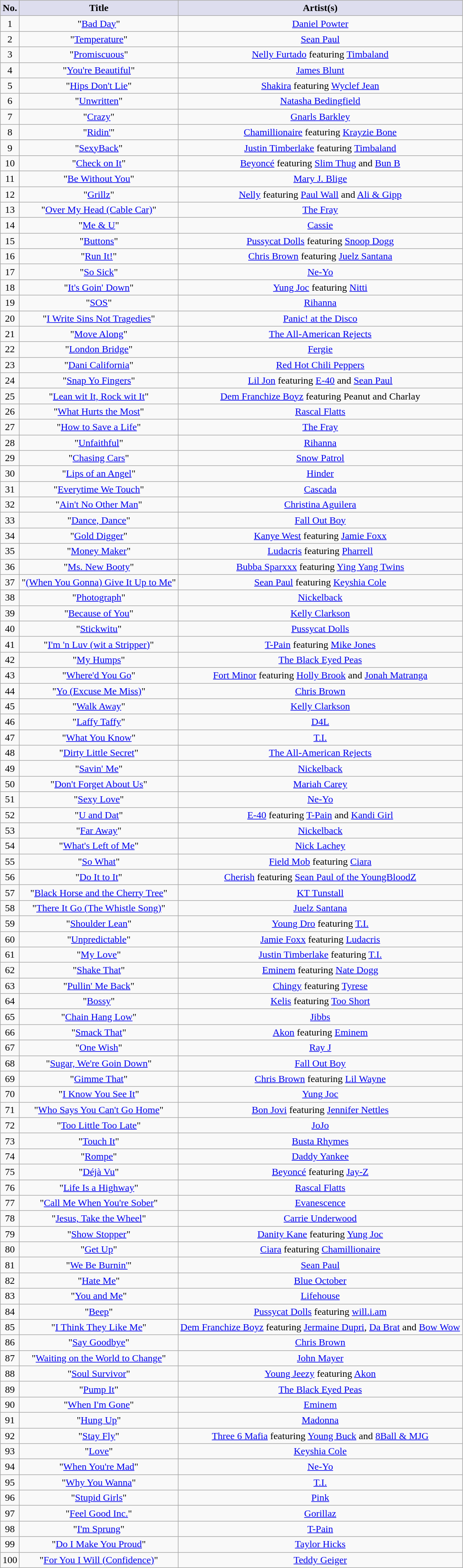<table class="wikitable sortable" style="text-align: center">
<tr>
<th scope="col" style="background:#dde;">No.</th>
<th scope="col" style="background:#dde;">Title</th>
<th scope="col" style="background:#dde;">Artist(s)</th>
</tr>
<tr>
<td>1</td>
<td>"<a href='#'>Bad Day</a>"</td>
<td><a href='#'>Daniel Powter</a></td>
</tr>
<tr>
<td>2</td>
<td>"<a href='#'>Temperature</a>"</td>
<td><a href='#'>Sean Paul</a></td>
</tr>
<tr>
<td>3</td>
<td>"<a href='#'>Promiscuous</a>"</td>
<td><a href='#'>Nelly Furtado</a> featuring <a href='#'>Timbaland</a></td>
</tr>
<tr>
<td>4</td>
<td>"<a href='#'>You're Beautiful</a>"</td>
<td><a href='#'>James Blunt</a></td>
</tr>
<tr>
<td>5</td>
<td>"<a href='#'>Hips Don't Lie</a>"</td>
<td><a href='#'>Shakira</a> featuring <a href='#'>Wyclef Jean</a></td>
</tr>
<tr>
<td>6</td>
<td>"<a href='#'>Unwritten</a>"</td>
<td><a href='#'>Natasha Bedingfield</a></td>
</tr>
<tr>
<td>7</td>
<td>"<a href='#'>Crazy</a>"</td>
<td><a href='#'>Gnarls Barkley</a></td>
</tr>
<tr>
<td>8</td>
<td>"<a href='#'>Ridin'</a>"</td>
<td><a href='#'>Chamillionaire</a> featuring <a href='#'>Krayzie Bone</a></td>
</tr>
<tr>
<td>9</td>
<td>"<a href='#'>SexyBack</a>"</td>
<td><a href='#'>Justin Timberlake</a> featuring <a href='#'>Timbaland</a></td>
</tr>
<tr>
<td>10</td>
<td>"<a href='#'>Check on It</a>"</td>
<td><a href='#'>Beyoncé</a> featuring <a href='#'>Slim Thug</a> and <a href='#'>Bun B</a></td>
</tr>
<tr>
<td>11</td>
<td>"<a href='#'>Be Without You</a>"</td>
<td><a href='#'>Mary J. Blige</a></td>
</tr>
<tr>
<td>12</td>
<td>"<a href='#'>Grillz</a>"</td>
<td><a href='#'>Nelly</a> featuring <a href='#'>Paul Wall</a> and <a href='#'>Ali & Gipp</a></td>
</tr>
<tr>
<td>13</td>
<td>"<a href='#'>Over My Head (Cable Car)</a>"</td>
<td><a href='#'>The Fray</a></td>
</tr>
<tr>
<td>14</td>
<td>"<a href='#'>Me & U</a>"</td>
<td><a href='#'>Cassie</a></td>
</tr>
<tr>
<td>15</td>
<td>"<a href='#'>Buttons</a>"</td>
<td><a href='#'>Pussycat Dolls</a> featuring <a href='#'>Snoop Dogg</a></td>
</tr>
<tr>
<td>16</td>
<td>"<a href='#'>Run It!</a>"</td>
<td><a href='#'>Chris Brown</a> featuring <a href='#'>Juelz Santana</a></td>
</tr>
<tr>
<td>17</td>
<td>"<a href='#'>So Sick</a>"</td>
<td><a href='#'>Ne-Yo</a></td>
</tr>
<tr>
<td>18</td>
<td>"<a href='#'>It's Goin' Down</a>"</td>
<td><a href='#'>Yung Joc</a> featuring <a href='#'>Nitti</a></td>
</tr>
<tr>
<td>19</td>
<td>"<a href='#'>SOS</a>"</td>
<td><a href='#'>Rihanna</a></td>
</tr>
<tr>
<td>20</td>
<td>"<a href='#'>I Write Sins Not Tragedies</a>"</td>
<td><a href='#'>Panic! at the Disco</a></td>
</tr>
<tr>
<td>21</td>
<td>"<a href='#'>Move Along</a>"</td>
<td><a href='#'>The All-American Rejects</a></td>
</tr>
<tr>
<td>22</td>
<td>"<a href='#'>London Bridge</a>"</td>
<td><a href='#'>Fergie</a></td>
</tr>
<tr>
<td>23</td>
<td>"<a href='#'>Dani California</a>"</td>
<td><a href='#'>Red Hot Chili Peppers</a></td>
</tr>
<tr>
<td>24</td>
<td>"<a href='#'>Snap Yo Fingers</a>"</td>
<td><a href='#'>Lil Jon</a> featuring <a href='#'>E-40</a> and <a href='#'>Sean Paul</a></td>
</tr>
<tr>
<td>25</td>
<td>"<a href='#'>Lean wit It, Rock wit It</a>"</td>
<td><a href='#'>Dem Franchize Boyz</a> featuring Peanut and Charlay</td>
</tr>
<tr>
<td>26</td>
<td>"<a href='#'>What Hurts the Most</a>"</td>
<td><a href='#'>Rascal Flatts</a></td>
</tr>
<tr>
<td>27</td>
<td>"<a href='#'>How to Save a Life</a>"</td>
<td><a href='#'>The Fray</a></td>
</tr>
<tr>
<td>28</td>
<td>"<a href='#'>Unfaithful</a>"</td>
<td><a href='#'>Rihanna</a></td>
</tr>
<tr>
<td>29</td>
<td>"<a href='#'>Chasing Cars</a>"</td>
<td><a href='#'>Snow Patrol</a></td>
</tr>
<tr>
<td>30</td>
<td>"<a href='#'>Lips of an Angel</a>"</td>
<td><a href='#'>Hinder</a></td>
</tr>
<tr>
<td>31</td>
<td>"<a href='#'>Everytime We Touch</a>"</td>
<td><a href='#'>Cascada</a></td>
</tr>
<tr>
<td>32</td>
<td>"<a href='#'>Ain't No Other Man</a>"</td>
<td><a href='#'>Christina Aguilera</a></td>
</tr>
<tr>
<td>33</td>
<td>"<a href='#'>Dance, Dance</a>"</td>
<td><a href='#'>Fall Out Boy</a></td>
</tr>
<tr>
<td>34</td>
<td>"<a href='#'>Gold Digger</a>"</td>
<td><a href='#'>Kanye West</a> featuring <a href='#'>Jamie Foxx</a></td>
</tr>
<tr>
<td>35</td>
<td>"<a href='#'>Money Maker</a>"</td>
<td><a href='#'>Ludacris</a> featuring <a href='#'>Pharrell</a></td>
</tr>
<tr>
<td>36</td>
<td>"<a href='#'>Ms. New Booty</a>"</td>
<td><a href='#'>Bubba Sparxxx</a> featuring <a href='#'>Ying Yang Twins</a></td>
</tr>
<tr>
<td>37</td>
<td>"<a href='#'>(When You Gonna) Give It Up to Me</a>"</td>
<td><a href='#'>Sean Paul</a> featuring <a href='#'>Keyshia Cole</a></td>
</tr>
<tr>
<td>38</td>
<td>"<a href='#'>Photograph</a>"</td>
<td><a href='#'>Nickelback</a></td>
</tr>
<tr>
<td>39</td>
<td>"<a href='#'>Because of You</a>"</td>
<td><a href='#'>Kelly Clarkson</a></td>
</tr>
<tr>
<td>40</td>
<td>"<a href='#'>Stickwitu</a>"</td>
<td><a href='#'>Pussycat Dolls</a></td>
</tr>
<tr>
<td>41</td>
<td>"<a href='#'>I'm 'n Luv (wit a Stripper)</a>"</td>
<td><a href='#'>T-Pain</a> featuring <a href='#'>Mike Jones</a></td>
</tr>
<tr>
<td>42</td>
<td>"<a href='#'>My Humps</a>"</td>
<td><a href='#'>The Black Eyed Peas</a></td>
</tr>
<tr>
<td>43</td>
<td>"<a href='#'>Where'd You Go</a>"</td>
<td><a href='#'>Fort Minor</a> featuring <a href='#'>Holly Brook</a> and <a href='#'>Jonah Matranga</a></td>
</tr>
<tr>
<td>44</td>
<td>"<a href='#'>Yo (Excuse Me Miss)</a>"</td>
<td><a href='#'>Chris Brown</a></td>
</tr>
<tr>
<td>45</td>
<td>"<a href='#'>Walk Away</a>"</td>
<td><a href='#'>Kelly Clarkson</a></td>
</tr>
<tr>
<td>46</td>
<td>"<a href='#'>Laffy Taffy</a>"</td>
<td><a href='#'>D4L</a></td>
</tr>
<tr>
<td>47</td>
<td>"<a href='#'>What You Know</a>"</td>
<td><a href='#'>T.I.</a></td>
</tr>
<tr>
<td>48</td>
<td>"<a href='#'>Dirty Little Secret</a>"</td>
<td><a href='#'>The All-American Rejects</a></td>
</tr>
<tr>
<td>49</td>
<td>"<a href='#'>Savin' Me</a>"</td>
<td><a href='#'>Nickelback</a></td>
</tr>
<tr>
<td>50</td>
<td>"<a href='#'>Don't Forget About Us</a>"</td>
<td><a href='#'>Mariah Carey</a></td>
</tr>
<tr>
<td>51</td>
<td>"<a href='#'>Sexy Love</a>"</td>
<td><a href='#'>Ne-Yo</a></td>
</tr>
<tr>
<td>52</td>
<td>"<a href='#'>U and Dat</a>"</td>
<td><a href='#'>E-40</a> featuring <a href='#'>T-Pain</a> and <a href='#'>Kandi Girl</a></td>
</tr>
<tr>
<td>53</td>
<td>"<a href='#'>Far Away</a>"</td>
<td><a href='#'>Nickelback</a></td>
</tr>
<tr>
<td>54</td>
<td>"<a href='#'>What's Left of Me</a>"</td>
<td><a href='#'>Nick Lachey</a></td>
</tr>
<tr>
<td>55</td>
<td>"<a href='#'>So What</a>"</td>
<td><a href='#'>Field Mob</a> featuring <a href='#'>Ciara</a></td>
</tr>
<tr>
<td>56</td>
<td>"<a href='#'>Do It to It</a>"</td>
<td><a href='#'>Cherish</a> featuring <a href='#'>Sean Paul of the YoungBloodZ</a></td>
</tr>
<tr>
<td>57</td>
<td>"<a href='#'>Black Horse and the Cherry Tree</a>"</td>
<td><a href='#'>KT Tunstall</a></td>
</tr>
<tr>
<td>58</td>
<td>"<a href='#'>There It Go (The Whistle Song)</a>"</td>
<td><a href='#'>Juelz Santana</a></td>
</tr>
<tr>
<td>59</td>
<td>"<a href='#'>Shoulder Lean</a>"</td>
<td><a href='#'>Young Dro</a> featuring <a href='#'>T.I.</a></td>
</tr>
<tr>
<td>60</td>
<td>"<a href='#'>Unpredictable</a>"</td>
<td><a href='#'>Jamie Foxx</a> featuring <a href='#'>Ludacris</a></td>
</tr>
<tr>
<td>61</td>
<td>"<a href='#'>My Love</a>"</td>
<td><a href='#'>Justin Timberlake</a> featuring <a href='#'>T.I.</a></td>
</tr>
<tr>
<td>62</td>
<td>"<a href='#'>Shake That</a>"</td>
<td><a href='#'>Eminem</a> featuring <a href='#'>Nate Dogg</a></td>
</tr>
<tr>
<td>63</td>
<td>"<a href='#'>Pullin' Me Back</a>"</td>
<td><a href='#'>Chingy</a> featuring <a href='#'>Tyrese</a></td>
</tr>
<tr>
<td>64</td>
<td>"<a href='#'>Bossy</a>"</td>
<td><a href='#'>Kelis</a> featuring <a href='#'>Too Short</a></td>
</tr>
<tr>
<td>65</td>
<td>"<a href='#'>Chain Hang Low</a>"</td>
<td><a href='#'>Jibbs</a></td>
</tr>
<tr>
<td>66</td>
<td>"<a href='#'>Smack That</a>"</td>
<td><a href='#'>Akon</a> featuring <a href='#'>Eminem</a></td>
</tr>
<tr>
<td>67</td>
<td>"<a href='#'>One Wish</a>"</td>
<td><a href='#'>Ray J</a></td>
</tr>
<tr>
<td>68</td>
<td>"<a href='#'>Sugar, We're Goin Down</a>"</td>
<td><a href='#'>Fall Out Boy</a></td>
</tr>
<tr>
<td>69</td>
<td>"<a href='#'>Gimme That</a>"</td>
<td><a href='#'>Chris Brown</a> featuring <a href='#'>Lil Wayne</a></td>
</tr>
<tr>
<td>70</td>
<td>"<a href='#'>I Know You See It</a>"</td>
<td><a href='#'>Yung Joc</a></td>
</tr>
<tr>
<td>71</td>
<td>"<a href='#'>Who Says You Can't Go Home</a>"</td>
<td><a href='#'>Bon Jovi</a> featuring <a href='#'>Jennifer Nettles</a></td>
</tr>
<tr>
<td>72</td>
<td>"<a href='#'>Too Little Too Late</a>"</td>
<td><a href='#'>JoJo</a></td>
</tr>
<tr>
<td>73</td>
<td>"<a href='#'>Touch It</a>"</td>
<td><a href='#'>Busta Rhymes</a></td>
</tr>
<tr>
<td>74</td>
<td>"<a href='#'>Rompe</a>"</td>
<td><a href='#'>Daddy Yankee</a></td>
</tr>
<tr>
<td>75</td>
<td>"<a href='#'>Déjà Vu</a>"</td>
<td><a href='#'>Beyoncé</a> featuring <a href='#'>Jay-Z</a></td>
</tr>
<tr>
<td>76</td>
<td>"<a href='#'>Life Is a Highway</a>"</td>
<td><a href='#'>Rascal Flatts</a></td>
</tr>
<tr>
<td>77</td>
<td>"<a href='#'>Call Me When You're Sober</a>"</td>
<td><a href='#'>Evanescence</a></td>
</tr>
<tr>
<td>78</td>
<td>"<a href='#'>Jesus, Take the Wheel</a>"</td>
<td><a href='#'>Carrie Underwood</a></td>
</tr>
<tr>
<td>79</td>
<td>"<a href='#'>Show Stopper</a>"</td>
<td><a href='#'>Danity Kane</a> featuring <a href='#'>Yung Joc</a></td>
</tr>
<tr>
<td>80</td>
<td>"<a href='#'>Get Up</a>"</td>
<td><a href='#'>Ciara</a> featuring <a href='#'>Chamillionaire</a></td>
</tr>
<tr>
<td>81</td>
<td>"<a href='#'>We Be Burnin'</a>"</td>
<td><a href='#'>Sean Paul</a></td>
</tr>
<tr>
<td>82</td>
<td>"<a href='#'>Hate Me</a>"</td>
<td><a href='#'>Blue October</a></td>
</tr>
<tr>
<td>83</td>
<td>"<a href='#'>You and Me</a>"</td>
<td><a href='#'>Lifehouse</a></td>
</tr>
<tr>
<td>84</td>
<td>"<a href='#'>Beep</a>"</td>
<td><a href='#'>Pussycat Dolls</a> featuring <a href='#'>will.i.am</a></td>
</tr>
<tr>
<td>85</td>
<td>"<a href='#'>I Think They Like Me</a>"</td>
<td><a href='#'>Dem Franchize Boyz</a> featuring <a href='#'>Jermaine Dupri</a>, <a href='#'>Da Brat</a> and <a href='#'>Bow Wow</a></td>
</tr>
<tr>
<td>86</td>
<td>"<a href='#'>Say Goodbye</a>"</td>
<td><a href='#'>Chris Brown</a></td>
</tr>
<tr>
<td>87</td>
<td>"<a href='#'>Waiting on the World to Change</a>"</td>
<td><a href='#'>John Mayer</a></td>
</tr>
<tr>
<td>88</td>
<td>"<a href='#'>Soul Survivor</a>"</td>
<td><a href='#'>Young Jeezy</a> featuring <a href='#'>Akon</a></td>
</tr>
<tr>
<td>89</td>
<td>"<a href='#'>Pump It</a>"</td>
<td><a href='#'>The Black Eyed Peas</a></td>
</tr>
<tr>
<td>90</td>
<td>"<a href='#'>When I'm Gone</a>"</td>
<td><a href='#'>Eminem</a></td>
</tr>
<tr>
<td>91</td>
<td>"<a href='#'>Hung Up</a>"</td>
<td><a href='#'>Madonna</a></td>
</tr>
<tr>
<td>92</td>
<td>"<a href='#'>Stay Fly</a>"</td>
<td><a href='#'>Three 6 Mafia</a> featuring <a href='#'>Young Buck</a> and <a href='#'>8Ball & MJG</a></td>
</tr>
<tr>
<td>93</td>
<td>"<a href='#'>Love</a>"</td>
<td><a href='#'>Keyshia Cole</a></td>
</tr>
<tr>
<td>94</td>
<td>"<a href='#'>When You're Mad</a>"</td>
<td><a href='#'>Ne-Yo</a></td>
</tr>
<tr>
<td>95</td>
<td>"<a href='#'>Why You Wanna</a>"</td>
<td><a href='#'>T.I.</a></td>
</tr>
<tr>
<td>96</td>
<td>"<a href='#'>Stupid Girls</a>"</td>
<td><a href='#'>Pink</a></td>
</tr>
<tr>
<td>97</td>
<td>"<a href='#'>Feel Good Inc.</a>"</td>
<td><a href='#'>Gorillaz</a></td>
</tr>
<tr>
<td>98</td>
<td>"<a href='#'>I'm Sprung</a>"</td>
<td><a href='#'>T-Pain</a></td>
</tr>
<tr>
<td>99</td>
<td>"<a href='#'>Do I Make You Proud</a>"</td>
<td><a href='#'>Taylor Hicks</a></td>
</tr>
<tr>
<td>100</td>
<td>"<a href='#'>For You I Will (Confidence)</a>"</td>
<td><a href='#'>Teddy Geiger</a></td>
</tr>
</table>
